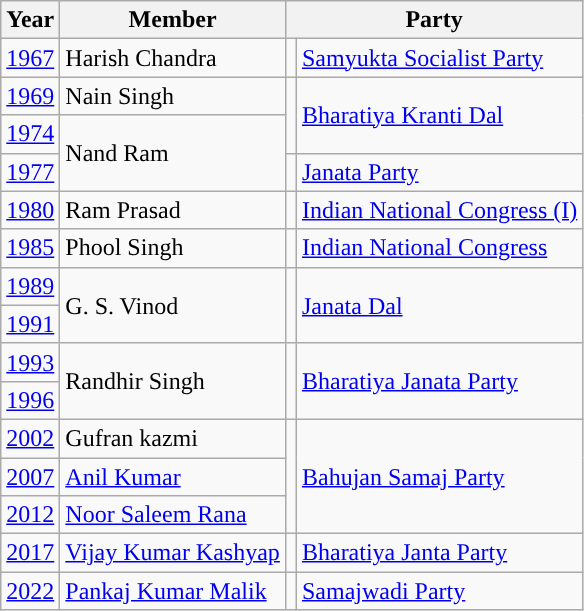<table class="wikitable">
<tr>
<th>Year</th>
<th>Member</th>
<th colspan="2">Party</th>
</tr>
<tr>
<td><a href='#'>1967</a></td>
<td>Harish Chandra</td>
<td style="background-color: "></td>
<td><a href='#'>Samyukta Socialist Party</a></td>
</tr>
<tr>
<td><a href='#'>1969</a></td>
<td>Nain Singh</td>
<td rowspan="2" style="background-color: "></td>
<td rowspan="2"><a href='#'>Bharatiya Kranti Dal</a></td>
</tr>
<tr>
<td><a href='#'>1974</a></td>
<td rowspan="2">Nand Ram</td>
</tr>
<tr>
<td><a href='#'>1977</a></td>
<td style="background-color: "></td>
<td><a href='#'>Janata Party</a></td>
</tr>
<tr>
<td><a href='#'>1980</a></td>
<td>Ram Prasad</td>
<td style="background-color: "></td>
<td><a href='#'>Indian National Congress (I)</a></td>
</tr>
<tr>
<td><a href='#'>1985</a></td>
<td>Phool Singh</td>
<td style="background-color: "></td>
<td><a href='#'>Indian National Congress</a></td>
</tr>
<tr>
<td><a href='#'>1989</a></td>
<td rowspan="2">G. S. Vinod</td>
<td rowspan="2" style="background-color: "></td>
<td rowspan="2"><a href='#'>Janata Dal</a></td>
</tr>
<tr>
<td><a href='#'>1991</a></td>
</tr>
<tr>
<td><a href='#'>1993</a></td>
<td rowspan="2">Randhir Singh</td>
<td rowspan="2" style="background-color: "></td>
<td rowspan="2"><a href='#'>Bharatiya Janata Party</a></td>
</tr>
<tr>
<td><a href='#'>1996</a></td>
</tr>
<tr>
<td><a href='#'>2002</a></td>
<td>Gufran kazmi</td>
<td rowspan="3" style="background-color: "></td>
<td rowspan="3"><a href='#'>Bahujan Samaj Party</a></td>
</tr>
<tr>
<td><a href='#'>2007</a></td>
<td><a href='#'>Anil Kumar</a></td>
</tr>
<tr>
<td><a href='#'>2012</a></td>
<td><a href='#'>Noor Saleem Rana</a></td>
</tr>
<tr>
<td><a href='#'>2017</a></td>
<td><a href='#'>Vijay Kumar Kashyap</a></td>
<td style="background-color: "></td>
<td><a href='#'>Bharatiya Janta Party</a></td>
</tr>
<tr>
<td><a href='#'>2022</a></td>
<td><a href='#'>Pankaj Kumar Malik</a></td>
<td style="background-color: "></td>
<td><a href='#'>Samajwadi Party</a></td>
</tr>
</table>
